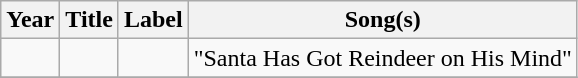<table class="wikitable">
<tr>
<th>Year</th>
<th>Title</th>
<th>Label</th>
<th>Song(s)</th>
</tr>
<tr>
<td></td>
<td></td>
<td></td>
<td>"Santa Has Got Reindeer on His Mind"</td>
</tr>
<tr>
</tr>
</table>
